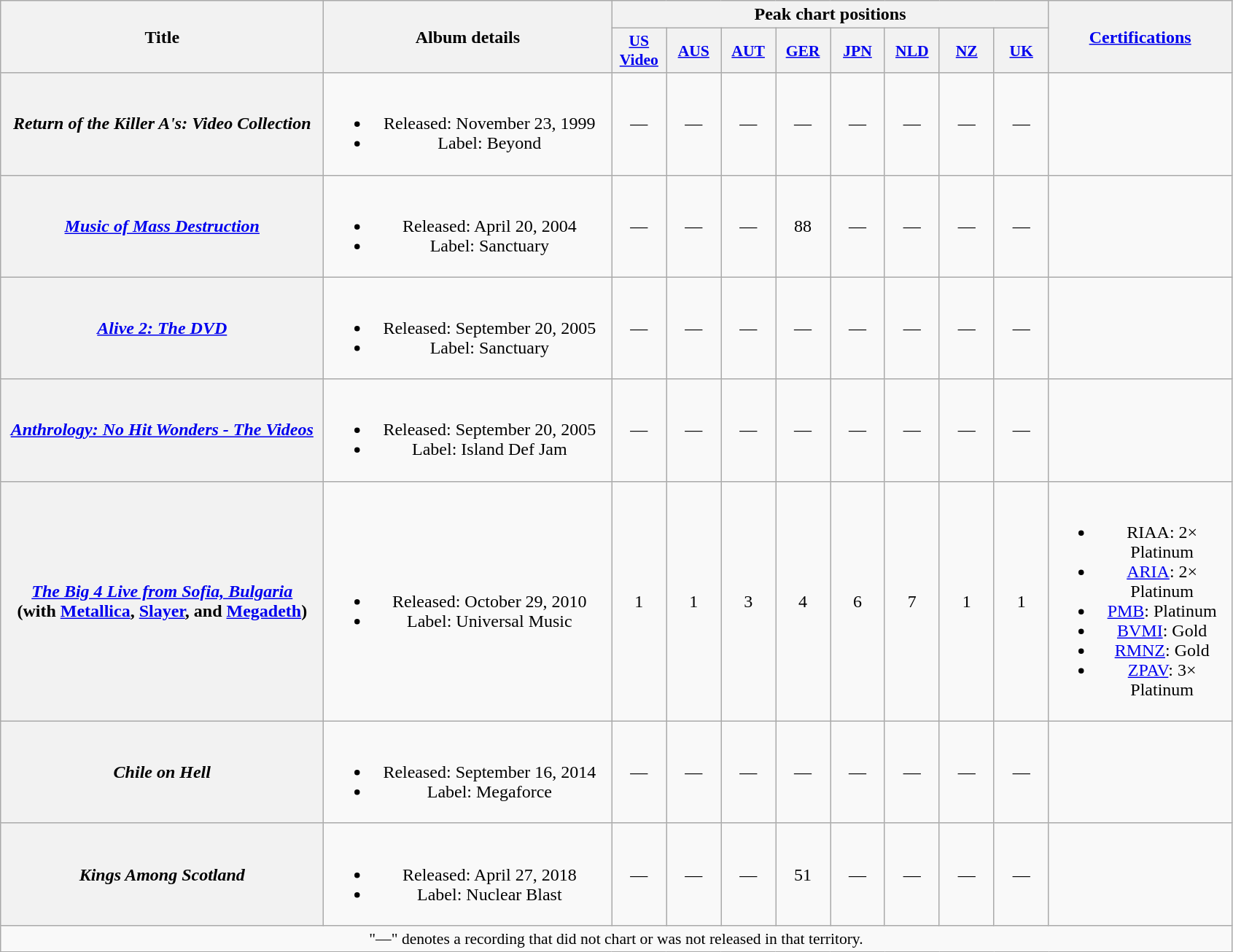<table class="wikitable plainrowheaders" style="text-align:center;">
<tr>
<th scope="col" rowspan="2" style="width:18em;">Title</th>
<th scope="col" rowspan="2" style="width:16em;">Album details</th>
<th scope="col" colspan="8">Peak chart positions</th>
<th scope="col" rowspan="2" style="width:10em;"><a href='#'>Certifications</a></th>
</tr>
<tr>
<th scope="col" style="width:3em;font-size:90%;"><a href='#'>US<br>Video</a><br></th>
<th scope="col" style="width:3em;font-size:90%;"><a href='#'>AUS</a></th>
<th scope="col" style="width:3em;font-size:90%;"><a href='#'>AUT</a></th>
<th scope="col" style="width:3em;font-size:90%;"><a href='#'>GER</a><br></th>
<th scope="col" style="width:3em;font-size:90%;"><a href='#'>JPN</a></th>
<th scope="col" style="width:3em;font-size:90%;"><a href='#'>NLD</a></th>
<th scope="col" style="width:3em;font-size:90%;"><a href='#'>NZ</a></th>
<th scope="col" style="width:3em;font-size:90%;"><a href='#'>UK</a></th>
</tr>
<tr>
<th scope="row"><em>Return of the Killer A's: Video Collection</em></th>
<td><br><ul><li>Released: November 23, 1999</li><li>Label: Beyond</li></ul></td>
<td>—</td>
<td>—</td>
<td>—</td>
<td>—</td>
<td>—</td>
<td>—</td>
<td>—</td>
<td>—</td>
<td></td>
</tr>
<tr>
<th scope="row"><em><a href='#'>Music of Mass Destruction</a></em></th>
<td><br><ul><li>Released: April 20, 2004</li><li>Label: Sanctuary</li></ul></td>
<td>—</td>
<td>—</td>
<td>—</td>
<td>88</td>
<td>—</td>
<td>—</td>
<td>—</td>
<td>—</td>
<td></td>
</tr>
<tr>
<th scope="row"><em><a href='#'>Alive 2: The DVD</a></em></th>
<td><br><ul><li>Released: September 20, 2005</li><li>Label: Sanctuary</li></ul></td>
<td>—</td>
<td>—</td>
<td>—</td>
<td>—</td>
<td>—</td>
<td>—</td>
<td>—</td>
<td>—</td>
<td></td>
</tr>
<tr>
<th scope="row"><em><a href='#'>Anthrology: No Hit Wonders - The Videos</a></em></th>
<td><br><ul><li>Released: September 20, 2005</li><li>Label: Island Def Jam</li></ul></td>
<td>—</td>
<td>—</td>
<td>—</td>
<td>—</td>
<td>—</td>
<td>—</td>
<td>—</td>
<td>—</td>
<td></td>
</tr>
<tr>
<th scope="row"><em><a href='#'>The Big 4 Live from Sofia, Bulgaria</a></em><br><span>(with <a href='#'>Metallica</a>, <a href='#'>Slayer</a>, and <a href='#'>Megadeth</a>)</span></th>
<td><br><ul><li>Released: October 29, 2010</li><li>Label: Universal Music</li></ul></td>
<td>1</td>
<td>1<br></td>
<td>3<br></td>
<td>4</td>
<td>6<br></td>
<td>7<br></td>
<td>1<br></td>
<td>1<br></td>
<td><br><ul><li>RIAA: 2× Platinum</li><li><a href='#'>ARIA</a>: 2× Platinum</li><li><a href='#'>PMB</a>: Platinum</li><li><a href='#'>BVMI</a>: Gold</li><li><a href='#'>RMNZ</a>: Gold</li><li><a href='#'>ZPAV</a>: 3× Platinum</li></ul></td>
</tr>
<tr>
<th scope="row"><em>Chile on Hell</em></th>
<td><br><ul><li>Released: September 16, 2014</li><li>Label: Megaforce</li></ul></td>
<td>—</td>
<td>—</td>
<td>—</td>
<td>—</td>
<td>—</td>
<td>—</td>
<td>—</td>
<td>—</td>
<td></td>
</tr>
<tr>
<th scope="row"><em>Kings Among Scotland</em></th>
<td><br><ul><li>Released: April 27, 2018</li><li>Label: Nuclear Blast</li></ul></td>
<td>—</td>
<td>—</td>
<td>—</td>
<td>51</td>
<td>—</td>
<td>—</td>
<td>—</td>
<td>—</td>
<td></td>
</tr>
<tr>
<td colspan="12" style="font-size:90%">"—" denotes a recording that did not chart or was not released in that territory.</td>
</tr>
</table>
